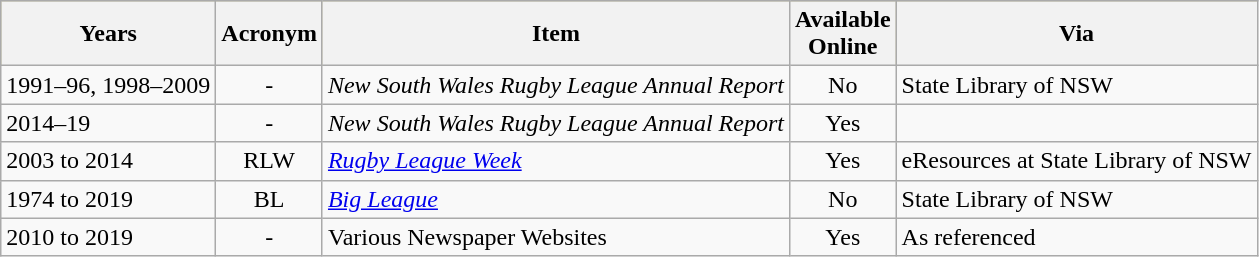<table class="wikitable">
<tr bgcolor=#bdb76b>
<th>Years</th>
<th>Acronym</th>
<th>Item</th>
<th>Available<br>Online</th>
<th>Via</th>
</tr>
<tr>
<td>1991–96, 1998–2009</td>
<td align=center>-</td>
<td><em>New South Wales Rugby League Annual Report</em></td>
<td align=center>No</td>
<td>State Library of NSW</td>
</tr>
<tr>
<td>2014–19</td>
<td align=center>-</td>
<td><em>New South Wales Rugby League Annual Report</em></td>
<td align=center>Yes</td>
<td></td>
</tr>
<tr>
<td>2003 to 2014</td>
<td align=center>RLW</td>
<td><em><a href='#'>Rugby League Week</a></em></td>
<td align=center>Yes</td>
<td>eResources at State Library of NSW</td>
</tr>
<tr>
<td>1974 to 2019</td>
<td align=center>BL</td>
<td><em><a href='#'>Big League</a></em></td>
<td align=center>No</td>
<td>State Library of NSW</td>
</tr>
<tr>
<td>2010 to 2019</td>
<td align=center>-</td>
<td>Various Newspaper Websites</td>
<td align=center>Yes</td>
<td>As referenced</td>
</tr>
</table>
